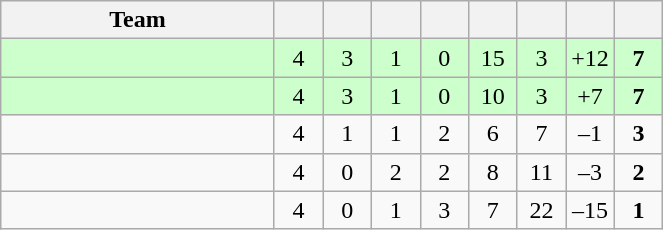<table class="wikitable" style="text-align:center">
<tr>
<th width=175>Team</th>
<th width=25></th>
<th width=25></th>
<th width=25></th>
<th width=25></th>
<th width=25></th>
<th width=25></th>
<th width=25></th>
<th width=25></th>
</tr>
<tr bgcolor=ccffcc>
<td style="text-align:left;"></td>
<td>4</td>
<td>3</td>
<td>1</td>
<td>0</td>
<td>15</td>
<td>3</td>
<td>+12</td>
<td><strong>7</strong></td>
</tr>
<tr bgcolor=ccffcc>
<td style="text-align:left;"></td>
<td>4</td>
<td>3</td>
<td>1</td>
<td>0</td>
<td>10</td>
<td>3</td>
<td>+7</td>
<td><strong>7</strong></td>
</tr>
<tr>
<td style="text-align:left;"></td>
<td>4</td>
<td>1</td>
<td>1</td>
<td>2</td>
<td>6</td>
<td>7</td>
<td>–1</td>
<td><strong>3</strong></td>
</tr>
<tr>
<td style="text-align:left;"></td>
<td>4</td>
<td>0</td>
<td>2</td>
<td>2</td>
<td>8</td>
<td>11</td>
<td>–3</td>
<td><strong>2</strong></td>
</tr>
<tr>
<td style="text-align:left;"></td>
<td>4</td>
<td>0</td>
<td>1</td>
<td>3</td>
<td>7</td>
<td>22</td>
<td>–15</td>
<td><strong>1</strong></td>
</tr>
</table>
